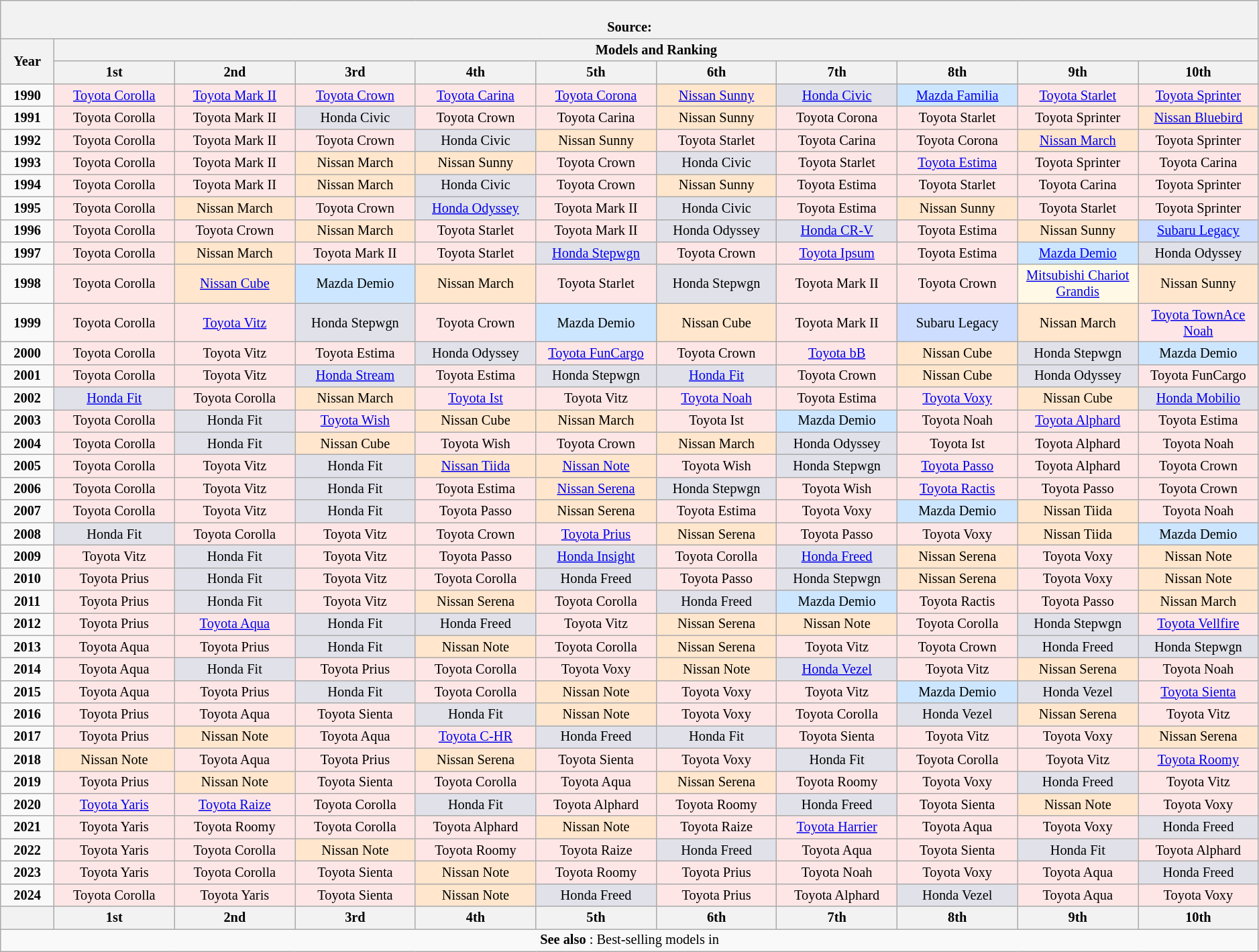<table class="wikitable" align="left" style="text-align: center; width:99%; font-size:85%;">
<tr>
<th colspan="11"><br>Source:</th>
</tr>
<tr>
<th rowspan="2" style="width:4%;">Year</th>
<th colspan="10" style="width:100%;">Models and Ranking</th>
</tr>
<tr>
<th style="width:9%;">1st</th>
<th style="width:9%;">2nd</th>
<th style="width:9%;">3rd</th>
<th style="width:9%;">4th</th>
<th style="width:9%;">5th</th>
<th style="width:9%;">6th</th>
<th style="width:9%;">7th</th>
<th style="width:9%;">8th</th>
<th style="width:9%;">9th</th>
<th style="width:9%;">10th</th>
</tr>
<tr>
<td><strong>1990</strong></td>
<td style="background: #ffe6e6"><a href='#'>Toyota Corolla</a></td>
<td style="background: #ffe6e6"><a href='#'>Toyota Mark II</a></td>
<td style="background: #ffe6e6"><a href='#'>Toyota Crown</a></td>
<td style="background: #ffe6e6"><a href='#'>Toyota Carina</a></td>
<td style="background: #ffe6e6"><a href='#'>Toyota Corona</a></td>
<td style="background: #ffe6cc"><a href='#'>Nissan Sunny</a></td>
<td style="background: #e1e1ea"><a href='#'>Honda Civic</a></td>
<td style="background: #cce6ff"><a href='#'>Mazda Familia</a></td>
<td style="background: #ffe6e6"><a href='#'>Toyota Starlet</a></td>
<td style="background: #ffe6e6"><a href='#'>Toyota Sprinter</a></td>
</tr>
<tr>
<td><strong>1991</strong></td>
<td style="background: #ffe6e6">Toyota Corolla</td>
<td style="background: #ffe6e6">Toyota Mark II</td>
<td style="background: #e1e1ea">Honda Civic</td>
<td style="background: #ffe6e6">Toyota Crown</td>
<td style="background: #ffe6e6">Toyota Carina</td>
<td style="background: #ffe6cc">Nissan Sunny</td>
<td style="background: #ffe6e6">Toyota Corona</td>
<td style="background: #ffe6e6">Toyota Starlet</td>
<td style="background: #ffe6e6">Toyota Sprinter</td>
<td style="background: #ffe6cc"><a href='#'>Nissan Bluebird</a></td>
</tr>
<tr>
<td><strong>1992</strong></td>
<td style="background: #ffe6e6">Toyota Corolla</td>
<td style="background: #ffe6e6">Toyota Mark II</td>
<td style="background: #ffe6e6">Toyota Crown</td>
<td style="background: #e1e1ea">Honda Civic</td>
<td style="background: #ffe6cc">Nissan Sunny</td>
<td style="background: #ffe6e6">Toyota Starlet</td>
<td style="background: #ffe6e6">Toyota Carina</td>
<td style="background: #ffe6e6">Toyota Corona</td>
<td style="background: #ffe6cc"><a href='#'>Nissan March</a></td>
<td style="background: #ffe6e6">Toyota Sprinter</td>
</tr>
<tr>
<td><strong>1993</strong></td>
<td style="background: #ffe6e6">Toyota Corolla</td>
<td style="background: #ffe6e6">Toyota Mark II</td>
<td style="background: #ffe6cc">Nissan March</td>
<td style="background: #ffe6cc">Nissan Sunny</td>
<td style="background: #ffe6e6">Toyota Crown</td>
<td style="background: #e1e1ea">Honda Civic</td>
<td style="background: #ffe6e6">Toyota Starlet</td>
<td style="background: #ffe6e6"><a href='#'>Toyota Estima</a></td>
<td style="background: #ffe6e6">Toyota Sprinter</td>
<td style="background: #ffe6e6">Toyota Carina</td>
</tr>
<tr>
<td><strong>1994</strong></td>
<td style="background: #ffe6e6">Toyota Corolla</td>
<td style="background: #ffe6e6">Toyota Mark II</td>
<td style="background: #ffe6cc">Nissan March</td>
<td style="background: #e1e1ea">Honda Civic</td>
<td style="background: #ffe6e6">Toyota Crown</td>
<td style="background: #ffe6cc">Nissan Sunny</td>
<td style="background: #ffe6e6">Toyota Estima</td>
<td style="background: #ffe6e6">Toyota Starlet</td>
<td style="background: #ffe6e6">Toyota Carina</td>
<td style="background: #ffe6e6">Toyota Sprinter</td>
</tr>
<tr>
<td><strong>1995</strong></td>
<td style="background: #ffe6e6">Toyota Corolla</td>
<td style="background: #ffe6cc">Nissan March</td>
<td style="background: #ffe6e6">Toyota Crown</td>
<td style="background: #e1e1ea"><a href='#'>Honda Odyssey</a></td>
<td style="background: #ffe6e6">Toyota Mark II</td>
<td style="background: #e1e1ea">Honda Civic</td>
<td style="background: #ffe6e6">Toyota Estima</td>
<td style="background: #ffe6cc">Nissan Sunny</td>
<td style="background: #ffe6e6">Toyota Starlet</td>
<td style="background: #ffe6e6">Toyota Sprinter</td>
</tr>
<tr>
<td><strong>1996</strong></td>
<td style="background: #ffe6e6">Toyota Corolla</td>
<td style="background: #ffe6e6">Toyota Crown</td>
<td style="background: #ffe6cc">Nissan March</td>
<td style="background: #ffe6e6">Toyota Starlet</td>
<td style="background: #ffe6e6">Toyota Mark II</td>
<td style="background: #e1e1ea">Honda Odyssey</td>
<td style="background: #e1e1ea"><a href='#'>Honda CR-V</a></td>
<td style="background: #ffe6e6">Toyota Estima</td>
<td style="background: #ffe6cc">Nissan Sunny</td>
<td style="background: #ccddff"><a href='#'>Subaru Legacy</a></td>
</tr>
<tr>
<td><strong>1997</strong></td>
<td style="background: #ffe6e6">Toyota Corolla</td>
<td style="background: #ffe6cc">Nissan March</td>
<td style="background: #ffe6e6">Toyota Mark II</td>
<td style="background: #ffe6e6">Toyota Starlet</td>
<td style="background: #e1e1ea"><a href='#'>Honda Stepwgn</a></td>
<td style="background: #ffe6e6">Toyota Crown</td>
<td style="background: #ffe6e6"><a href='#'>Toyota Ipsum</a></td>
<td style="background: #ffe6e6">Toyota Estima</td>
<td style="background: #cce6ff"><a href='#'>Mazda Demio</a></td>
<td style="background: #e1e1ea">Honda Odyssey</td>
</tr>
<tr>
<td><strong>1998</strong></td>
<td style="background: #ffe6e6">Toyota Corolla</td>
<td style="background: #ffe6cc"><a href='#'>Nissan Cube</a></td>
<td style="background: #cce6ff">Mazda Demio</td>
<td style="background: #ffe6cc">Nissan March</td>
<td style="background: #ffe6e6">Toyota Starlet</td>
<td style="background: #e1e1ea">Honda Stepwgn</td>
<td style="background: #ffe6e6">Toyota Mark II</td>
<td style="background: #ffe6e6">Toyota Crown</td>
<td style="background: #fff9e5"><a href='#'>Mitsubishi Chariot Grandis</a></td>
<td style="background: #ffe6cc">Nissan Sunny</td>
</tr>
<tr>
<td><strong>1999</strong></td>
<td style="background: #ffe6e6">Toyota Corolla</td>
<td style="background: #ffe6e6"><a href='#'>Toyota Vitz</a></td>
<td style="background: #e1e1ea">Honda Stepwgn</td>
<td style="background: #ffe6e6">Toyota Crown</td>
<td style="background: #cce6ff">Mazda Demio</td>
<td style="background: #ffe6cc">Nissan Cube</td>
<td style="background: #ffe6e6">Toyota Mark II</td>
<td style="background: #ccddff">Subaru Legacy</td>
<td style="background: #ffe6cc">Nissan March</td>
<td style="background: #ffe6e6"><a href='#'>Toyota TownAce Noah</a></td>
</tr>
<tr>
<td><strong>2000</strong></td>
<td style="background: #ffe6e6">Toyota Corolla</td>
<td style="background: #ffe6e6">Toyota Vitz</td>
<td style="background: #ffe6e6">Toyota Estima</td>
<td style="background: #e1e1ea">Honda Odyssey</td>
<td style="background: #ffe6e6"><a href='#'>Toyota FunCargo</a></td>
<td style="background: #ffe6e6">Toyota Crown</td>
<td style="background: #ffe6e6"><a href='#'>Toyota bB</a></td>
<td style="background: #ffe6cc">Nissan Cube</td>
<td style="background: #e1e1ea">Honda Stepwgn</td>
<td style="background: #cce6ff">Mazda Demio</td>
</tr>
<tr>
<td><strong>2001</strong></td>
<td style="background: #ffe6e6">Toyota Corolla</td>
<td style="background: #ffe6e6">Toyota Vitz</td>
<td style="background: #e1e1ea"><a href='#'>Honda Stream</a></td>
<td style="background: #ffe6e6">Toyota Estima</td>
<td style="background: #e1e1ea">Honda Stepwgn</td>
<td style="background: #e1e1ea"><a href='#'>Honda Fit</a></td>
<td style="background: #ffe6e6">Toyota Crown</td>
<td style="background: #ffe6cc">Nissan Cube</td>
<td style="background: #e1e1ea">Honda Odyssey</td>
<td style="background: #ffe6e6">Toyota FunCargo</td>
</tr>
<tr>
<td><strong>2002</strong></td>
<td style="background: #e1e1ea"><a href='#'>Honda Fit</a></td>
<td style="background: #ffe6e6">Toyota Corolla</td>
<td style="background: #ffe6cc">Nissan March</td>
<td style="background: #ffe6e6"><a href='#'>Toyota Ist</a></td>
<td style="background: #ffe6e6">Toyota Vitz</td>
<td style="background: #ffe6e6"><a href='#'>Toyota Noah</a></td>
<td style="background: #ffe6e6">Toyota Estima</td>
<td style="background: #ffe6e6"><a href='#'>Toyota Voxy</a></td>
<td style="background: #ffe6cc">Nissan Cube</td>
<td style="background: #e1e1ea"><a href='#'>Honda Mobilio</a></td>
</tr>
<tr>
<td><strong>2003</strong></td>
<td style="background: #ffe6e6">Toyota Corolla</td>
<td style="background: #e1e1ea">Honda Fit</td>
<td style="background: #ffe6e6"><a href='#'>Toyota Wish</a></td>
<td style="background: #ffe6cc">Nissan Cube</td>
<td style="background: #ffe6cc">Nissan March</td>
<td style="background: #ffe6e6">Toyota Ist</td>
<td style="background: #cce6ff">Mazda Demio</td>
<td style="background: #ffe6e6">Toyota Noah</td>
<td style="background: #ffe6e6"><a href='#'>Toyota Alphard</a></td>
<td style="background: #ffe6e6">Toyota Estima</td>
</tr>
<tr>
<td><strong>2004</strong></td>
<td style="background: #ffe6e6">Toyota Corolla</td>
<td style="background: #e1e1ea">Honda Fit</td>
<td style="background: #ffe6cc">Nissan Cube</td>
<td style="background: #ffe6e6">Toyota Wish</td>
<td style="background: #ffe6e6">Toyota Crown</td>
<td style="background: #ffe6cc">Nissan March</td>
<td style="background: #e1e1ea">Honda Odyssey</td>
<td style="background: #ffe6e6">Toyota Ist</td>
<td style="background: #ffe6e6">Toyota Alphard</td>
<td style="background: #ffe6e6">Toyota Noah</td>
</tr>
<tr>
<td><strong>2005</strong></td>
<td style="background: #ffe6e6">Toyota Corolla</td>
<td style="background: #ffe6e6">Toyota Vitz</td>
<td style="background: #e1e1ea">Honda Fit</td>
<td style="background: #ffe6cc"><a href='#'>Nissan Tiida</a></td>
<td style="background: #ffe6cc"><a href='#'>Nissan Note</a></td>
<td style="background: #ffe6e6">Toyota Wish</td>
<td style="background: #e1e1ea">Honda Stepwgn</td>
<td style="background: #ffe6e6"><a href='#'>Toyota Passo</a></td>
<td style="background: #ffe6e6">Toyota Alphard</td>
<td style="background: #ffe6e6">Toyota Crown</td>
</tr>
<tr>
<td><strong>2006</strong></td>
<td style="background: #ffe6e6">Toyota Corolla</td>
<td style="background: #ffe6e6">Toyota Vitz</td>
<td style="background: #e1e1ea">Honda Fit</td>
<td style="background: #ffe6e6">Toyota Estima</td>
<td style="background: #ffe6cc"><a href='#'>Nissan Serena</a></td>
<td style="background: #e1e1ea">Honda Stepwgn</td>
<td style="background: #ffe6e6">Toyota Wish</td>
<td style="background: #ffe6e6"><a href='#'>Toyota Ractis</a></td>
<td style="background: #ffe6e6">Toyota Passo</td>
<td style="background: #ffe6e6">Toyota Crown</td>
</tr>
<tr>
<td><strong>2007</strong></td>
<td style="background: #ffe6e6">Toyota Corolla</td>
<td style="background: #ffe6e6">Toyota Vitz</td>
<td style="background: #e1e1ea">Honda Fit</td>
<td style="background: #ffe6e6">Toyota Passo</td>
<td style="background: #ffe6cc">Nissan Serena</td>
<td style="background: #ffe6e6">Toyota Estima</td>
<td style="background: #ffe6e6">Toyota Voxy</td>
<td style="background: #cce6ff">Mazda Demio</td>
<td style="background: #ffe6cc">Nissan Tiida</td>
<td style="background: #ffe6e6">Toyota Noah</td>
</tr>
<tr>
<td><strong>2008</strong></td>
<td style="background: #e1e1ea">Honda Fit</td>
<td style="background: #ffe6e6">Toyota Corolla</td>
<td style="background: #ffe6e6">Toyota Vitz</td>
<td style="background: #ffe6e6">Toyota Crown</td>
<td style="background: #ffe6e6"><a href='#'>Toyota Prius</a></td>
<td style="background: #ffe6cc">Nissan Serena</td>
<td style="background: #ffe6e6">Toyota Passo</td>
<td style="background: #ffe6e6">Toyota Voxy</td>
<td style="background: #ffe6cc">Nissan Tiida</td>
<td style="background: #cce6ff">Mazda Demio</td>
</tr>
<tr>
<td><strong>2009</strong></td>
<td style="background: #ffe6e6">Toyota Vitz</td>
<td style="background: #e1e1ea">Honda Fit</td>
<td style="background: #ffe6e6">Toyota Vitz</td>
<td style="background: #ffe6e6">Toyota Passo</td>
<td style="background: #e1e1ea"><a href='#'>Honda Insight</a></td>
<td style="background: #ffe6e6">Toyota Corolla</td>
<td style="background: #e1e1ea"><a href='#'>Honda Freed</a></td>
<td style="background: #ffe6cc">Nissan Serena</td>
<td style="background: #ffe6e6">Toyota Voxy</td>
<td style="background: #ffe6cc">Nissan Note</td>
</tr>
<tr>
<td><strong>2010</strong></td>
<td style="background: #ffe6e6">Toyota Prius</td>
<td style="background: #e1e1ea">Honda Fit</td>
<td style="background: #ffe6e6">Toyota Vitz</td>
<td style="background: #ffe6e6">Toyota Corolla</td>
<td style="background: #e1e1ea">Honda Freed</td>
<td style="background: #ffe6e6">Toyota Passo</td>
<td style="background: #e1e1ea">Honda Stepwgn</td>
<td style="background: #ffe6cc">Nissan Serena</td>
<td style="background: #ffe6e6">Toyota Voxy</td>
<td style="background: #ffe6cc">Nissan Note</td>
</tr>
<tr>
<td><strong>2011</strong></td>
<td style="background: #ffe6e6">Toyota Prius</td>
<td style="background: #e1e1ea">Honda Fit</td>
<td style="background: #ffe6e6">Toyota Vitz</td>
<td style="background: #ffe6cc">Nissan Serena</td>
<td style="background: #ffe6e6">Toyota Corolla</td>
<td style="background: #e1e1ea">Honda Freed</td>
<td style="background: #cce6ff">Mazda Demio</td>
<td style="background: #ffe6e6">Toyota Ractis</td>
<td style="background: #ffe6e6">Toyota Passo</td>
<td style="background: #ffe6cc">Nissan March</td>
</tr>
<tr>
<td><strong>2012</strong></td>
<td style="background: #ffe6e6">Toyota Prius</td>
<td style="background: #ffe6e6"><a href='#'>Toyota Aqua</a></td>
<td style="background: #e1e1ea">Honda Fit</td>
<td style="background: #e1e1ea">Honda Freed</td>
<td style="background: #ffe6e6">Toyota Vitz</td>
<td style="background: #ffe6cc">Nissan Serena</td>
<td style="background: #ffe6cc">Nissan Note</td>
<td style="background: #ffe6e6">Toyota Corolla</td>
<td style="background: #e1e1ea">Honda Stepwgn</td>
<td style="background: #ffe6e6"><a href='#'>Toyota Vellfire</a></td>
</tr>
<tr>
<td><strong>2013</strong></td>
<td style="background: #ffe6e6">Toyota Aqua</td>
<td style="background: #ffe6e6">Toyota Prius</td>
<td style="background: #e1e1ea">Honda Fit</td>
<td style="background: #ffe6cc">Nissan Note</td>
<td style="background: #ffe6e6">Toyota Corolla</td>
<td style="background: #ffe6cc">Nissan Serena</td>
<td style="background: #ffe6e6">Toyota Vitz</td>
<td style="background: #ffe6e6">Toyota Crown</td>
<td style="background: #e1e1ea">Honda Freed</td>
<td style="background: #e1e1ea">Honda Stepwgn</td>
</tr>
<tr>
<td><strong>2014</strong></td>
<td style="background: #ffe6e6">Toyota Aqua</td>
<td style="background: #e1e1ea">Honda Fit</td>
<td style="background: #ffe6e6">Toyota Prius</td>
<td style="background: #ffe6e6">Toyota Corolla</td>
<td style="background: #ffe6e6">Toyota Voxy</td>
<td style="background: #ffe6cc">Nissan Note</td>
<td style="background: #e1e1ea"><a href='#'>Honda Vezel</a></td>
<td style="background: #ffe6e6">Toyota Vitz</td>
<td style="background: #ffe6cc">Nissan Serena</td>
<td style="background: #ffe6e6">Toyota Noah</td>
</tr>
<tr>
<td><strong>2015</strong></td>
<td style="background: #ffe6e6">Toyota Aqua</td>
<td style="background: #ffe6e6">Toyota Prius</td>
<td style="background: #e1e1ea">Honda Fit</td>
<td style="background: #ffe6e6">Toyota Corolla</td>
<td style="background: #ffe6cc">Nissan Note</td>
<td style="background: #ffe6e6">Toyota Voxy</td>
<td style="background: #ffe6e6">Toyota Vitz</td>
<td style="background: #cce6ff">Mazda Demio</td>
<td style="background: #e1e1ea">Honda Vezel</td>
<td style="background: #ffe6e6"><a href='#'>Toyota Sienta</a></td>
</tr>
<tr>
<td><strong>2016</strong></td>
<td style="background: #ffe6e6">Toyota Prius</td>
<td style="background: #ffe6e6">Toyota Aqua</td>
<td style="background: #ffe6e6">Toyota Sienta</td>
<td style="background: #e1e1ea">Honda Fit</td>
<td style="background: #ffe6cc">Nissan Note</td>
<td style="background: #ffe6e6">Toyota Voxy</td>
<td style="background: #ffe6e6">Toyota Corolla</td>
<td style="background: #e1e1ea">Honda Vezel</td>
<td style="background: #ffe6cc">Nissan Serena</td>
<td style="background: #ffe6e6">Toyota Vitz</td>
</tr>
<tr>
<td><strong>2017</strong></td>
<td style="background: #ffe6e6">Toyota Prius</td>
<td style="background: #ffe6cc">Nissan Note</td>
<td style="background: #ffe6e6">Toyota Aqua</td>
<td style="background: #ffe6e6"><a href='#'>Toyota C-HR</a></td>
<td style="background: #e1e1ea">Honda Freed</td>
<td style="background: #e1e1ea">Honda Fit</td>
<td style="background: #ffe6e6">Toyota Sienta</td>
<td style="background: #ffe6e6">Toyota Vitz</td>
<td style="background: #ffe6e6">Toyota Voxy</td>
<td style="background: #ffe6cc">Nissan Serena</td>
</tr>
<tr>
<td><strong>2018</strong></td>
<td style="background: #ffe6cc">Nissan Note</td>
<td style="background: #ffe6e6">Toyota Aqua</td>
<td style="background: #ffe6e6">Toyota Prius</td>
<td style="background: #ffe6cc">Nissan Serena</td>
<td style="background: #ffe6e6">Toyota Sienta</td>
<td style="background: #ffe6e6">Toyota Voxy</td>
<td style="background: #e1e1ea">Honda Fit</td>
<td style="background: #ffe6e6">Toyota Corolla</td>
<td style="background: #ffe6e6">Toyota Vitz</td>
<td style="background: #ffe6e6"><a href='#'>Toyota Roomy</a></td>
</tr>
<tr>
<td><strong>2019</strong></td>
<td style="background: #ffe6e6">Toyota Prius</td>
<td style="background: #ffe6cc">Nissan Note</td>
<td style="background: #ffe6e6">Toyota Sienta</td>
<td style="background: #ffe6e6">Toyota Corolla</td>
<td style="background: #ffe6e6">Toyota Aqua</td>
<td style="background: #ffe6cc">Nissan Serena</td>
<td style="background: #ffe6e6">Toyota Roomy</td>
<td style="background: #ffe6e6">Toyota Voxy</td>
<td style="background: #e1e1ea">Honda Freed</td>
<td style="background: #ffe6e6">Toyota Vitz</td>
</tr>
<tr>
<td><strong>2020</strong></td>
<td style="background: #ffe6e6"><a href='#'>Toyota Yaris</a></td>
<td style="background: #ffe6e6"><a href='#'>Toyota Raize</a></td>
<td style="background: #ffe6e6">Toyota Corolla</td>
<td style="background: #e1e1ea">Honda Fit</td>
<td style="background: #ffe6e6">Toyota Alphard</td>
<td style="background: #ffe6e6">Toyota Roomy</td>
<td style="background: #e1e1ea">Honda Freed</td>
<td style="background: #ffe6e6">Toyota Sienta</td>
<td style="background: #ffe6cc">Nissan Note</td>
<td style="background: #ffe6e6">Toyota Voxy</td>
</tr>
<tr>
<td><strong>2021</strong></td>
<td style="background: #ffe6e6">Toyota Yaris</td>
<td style="background: #ffe6e6">Toyota Roomy</td>
<td style="background: #ffe6e6">Toyota Corolla</td>
<td style="background: #ffe6e6">Toyota Alphard</td>
<td style="background: #ffe6cc">Nissan Note</td>
<td style="background: #ffe6e6">Toyota Raize</td>
<td style="background: #ffe6e6"><a href='#'>Toyota Harrier</a></td>
<td style="background: #ffe6e6">Toyota Aqua</td>
<td style="background: #ffe6e6">Toyota Voxy</td>
<td style="background: #e1e1ea">Honda Freed</td>
</tr>
<tr>
<td><strong>2022</strong></td>
<td style="background: #ffe6e6">Toyota Yaris</td>
<td style="background: #ffe6e6">Toyota Corolla</td>
<td style="background: #ffe6cc">Nissan Note</td>
<td style="background: #ffe6e6">Toyota Roomy</td>
<td style="background: #ffe6e6">Toyota Raize</td>
<td style="background: #e1e1ea">Honda Freed</td>
<td style="background: #ffe6e6">Toyota Aqua</td>
<td style="background: #ffe6e6">Toyota Sienta</td>
<td style="background: #e1e1ea">Honda Fit</td>
<td style="background: #ffe6e6">Toyota Alphard</td>
</tr>
<tr>
<td><strong>2023</strong></td>
<td style="background: #ffe6e6">Toyota Yaris</td>
<td style="background: #ffe6e6">Toyota Corolla</td>
<td style="background: #ffe6e6">Toyota Sienta</td>
<td style="background: #ffe6cc">Nissan Note</td>
<td style="background: #ffe6e6">Toyota Roomy</td>
<td style="background: #ffe6e6">Toyota Prius</td>
<td style="background: #ffe6e6">Toyota Noah</td>
<td style="background: #ffe6e6">Toyota Voxy</td>
<td style="background: #ffe6e6">Toyota Aqua</td>
<td style="background: #e1e1ea">Honda Freed</td>
</tr>
<tr>
<td><strong>2024</strong></td>
<td style="background: #ffe6e6">Toyota Corolla</td>
<td style="background: #ffe6e6">Toyota Yaris</td>
<td style="background: #ffe6e6">Toyota Sienta</td>
<td style="background: #ffe6cc">Nissan Note</td>
<td style="background: #e1e1ea">Honda Freed</td>
<td style="background: #ffe6e6">Toyota Prius</td>
<td style="background: #ffe6e6">Toyota Alphard</td>
<td style="background: #e1e1ea">Honda Vezel</td>
<td style="background: #ffe6e6">Toyota Aqua</td>
<td style="background: #ffe6e6">Toyota Voxy</td>
</tr>
<tr>
<th></th>
<th style="width:9%;">1st</th>
<th style="width:9%;">2nd</th>
<th style="width:9%;">3rd</th>
<th style="width:9%;">4th</th>
<th style="width:9%;">5th</th>
<th style="width:9%;">6th</th>
<th style="width:9%;">7th</th>
<th style="width:9%;">8th</th>
<th style="width:9%;">9th</th>
<th style="width:9%;">10th</th>
</tr>
<tr>
<td colspan="11"><strong>See also</strong> : Best-selling models in </td>
</tr>
</table>
